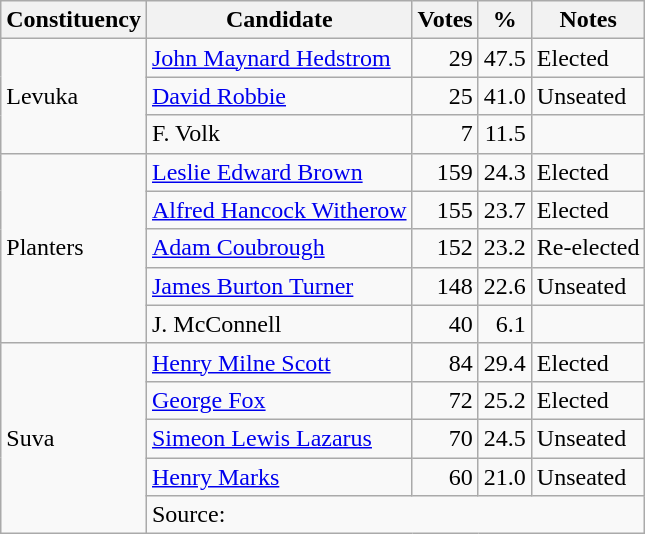<table class=wikitable style=text-align:right>
<tr>
<th>Constituency</th>
<th>Candidate</th>
<th>Votes</th>
<th>%</th>
<th>Notes</th>
</tr>
<tr>
<td align=left rowspan=3>Levuka</td>
<td align=left><a href='#'>John Maynard Hedstrom</a></td>
<td>29</td>
<td>47.5</td>
<td align=left>Elected</td>
</tr>
<tr>
<td align=left><a href='#'>David Robbie</a></td>
<td>25</td>
<td>41.0</td>
<td align=left>Unseated</td>
</tr>
<tr>
<td align=left>F. Volk</td>
<td>7</td>
<td>11.5</td>
<td></td>
</tr>
<tr>
<td align=left rowspan=5>Planters</td>
<td align=left><a href='#'>Leslie Edward Brown</a></td>
<td>159</td>
<td>24.3</td>
<td align=left>Elected</td>
</tr>
<tr>
<td align=left><a href='#'>Alfred Hancock Witherow</a></td>
<td>155</td>
<td>23.7</td>
<td align=left>Elected</td>
</tr>
<tr>
<td align=left><a href='#'>Adam Coubrough</a></td>
<td>152</td>
<td>23.2</td>
<td align=left>Re-elected</td>
</tr>
<tr>
<td align=left><a href='#'>James Burton Turner</a></td>
<td>148</td>
<td>22.6</td>
<td align=left>Unseated</td>
</tr>
<tr>
<td align=left>J. McConnell</td>
<td>40</td>
<td>6.1</td>
<td></td>
</tr>
<tr>
<td align=left rowspan=5>Suva</td>
<td align=left><a href='#'>Henry Milne Scott</a></td>
<td>84</td>
<td>29.4</td>
<td align=left>Elected</td>
</tr>
<tr>
<td align=left><a href='#'>George Fox</a></td>
<td>72</td>
<td>25.2</td>
<td align=left>Elected</td>
</tr>
<tr>
<td align=left><a href='#'>Simeon Lewis Lazarus</a></td>
<td>70</td>
<td>24.5</td>
<td align=left>Unseated</td>
</tr>
<tr>
<td align=left><a href='#'>Henry Marks</a></td>
<td>60</td>
<td>21.0</td>
<td align=left>Unseated</td>
</tr>
<tr>
<td align=left colspan=5>Source: </td>
</tr>
</table>
